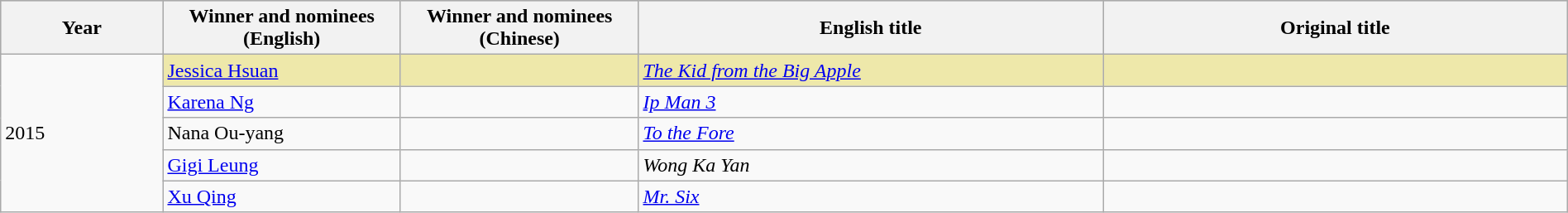<table class="wikitable" style="width:100%;">
<tr style="background:#bebebe">
<th width="100"><strong>Year</strong></th>
<th width="150"><strong>Winner and nominees<br>(English)</strong></th>
<th width="150"><strong>Winner and nominees<br>(Chinese)</strong></th>
<th width="300"><strong>English title</strong></th>
<th width="300"><strong>Original title</strong></th>
</tr>
<tr>
<td rowspan="5">2015</td>
<td style="background:#EEE8AA;"><a href='#'>Jessica Hsuan</a></td>
<td style="background:#EEE8AA;"></td>
<td style="background:#EEE8AA;"><em><a href='#'>The Kid from the Big Apple</a></em></td>
<td style="background:#EEE8AA;"></td>
</tr>
<tr>
<td><a href='#'>Karena Ng</a></td>
<td></td>
<td><em><a href='#'>Ip Man 3</a></em></td>
<td></td>
</tr>
<tr>
<td>Nana Ou-yang</td>
<td></td>
<td><em><a href='#'>To the Fore</a></em></td>
<td></td>
</tr>
<tr>
<td><a href='#'>Gigi Leung</a></td>
<td></td>
<td><em>Wong Ka Yan</em></td>
<td></td>
</tr>
<tr>
<td><a href='#'>Xu Qing</a></td>
<td></td>
<td><em><a href='#'>Mr. Six</a></em></td>
<td></td>
</tr>
</table>
